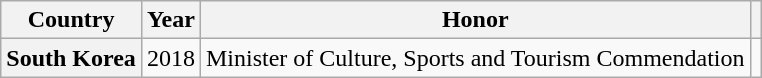<table class="wikitable plainrowheaders" style="text-align:center">
<tr>
<th>Country</th>
<th>Year</th>
<th>Honor</th>
<th></th>
</tr>
<tr>
<th scope="row">South Korea</th>
<td>2018</td>
<td>Minister of Culture, Sports and Tourism Commendation</td>
<td></td>
</tr>
</table>
